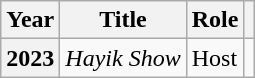<table class="wikitable plainrowheaders">
<tr>
<th scope="col">Year</th>
<th scope="col">Title</th>
<th scope="col">Role</th>
<th scope="col" class="unsortable"></th>
</tr>
<tr>
<th scope="row">2023</th>
<td><em>Hayik Show</em></td>
<td>Host</td>
<td style="text-align:center"></td>
</tr>
</table>
